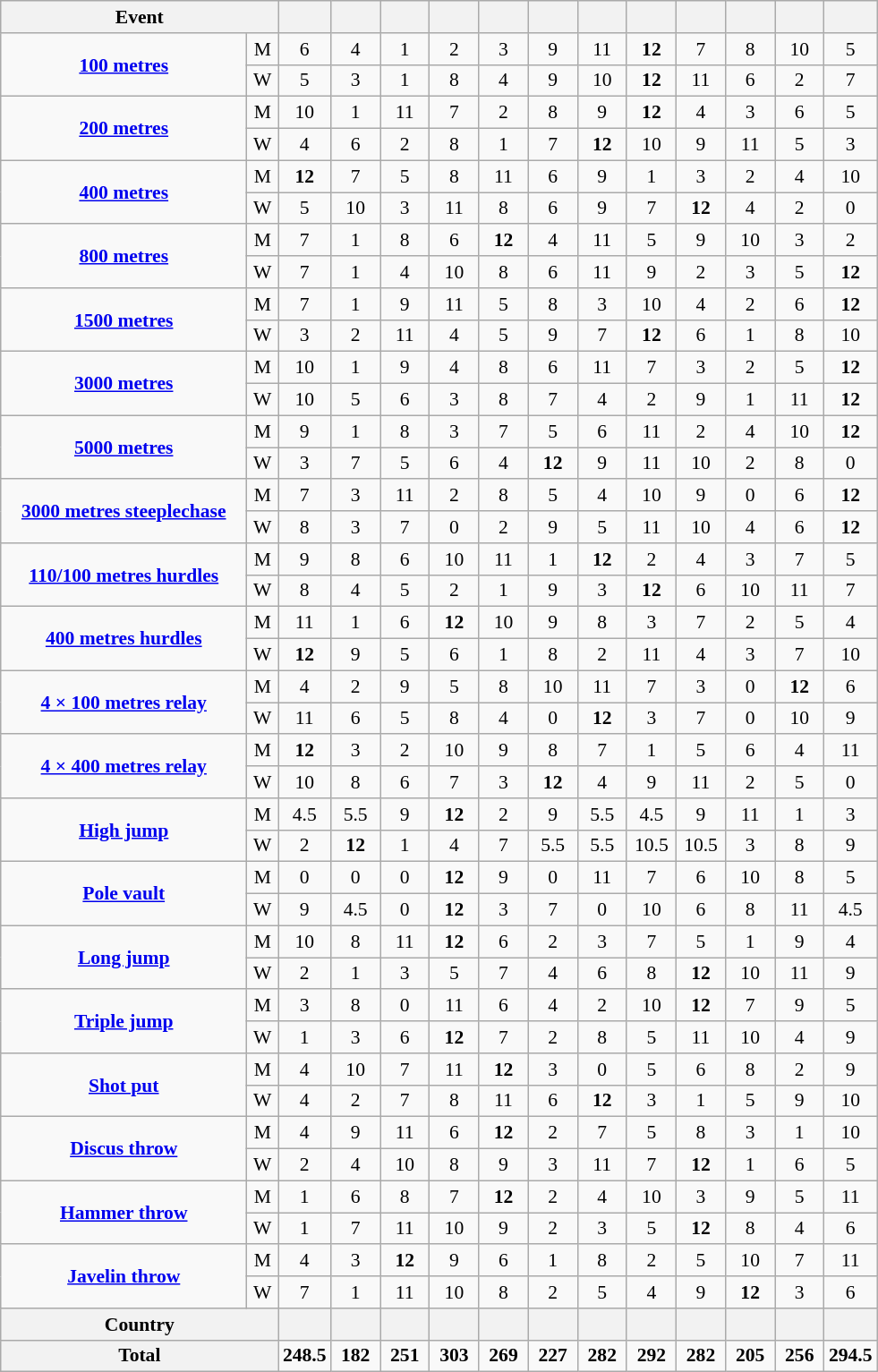<table class="wikitable" style="background-color: #f9f9f9; font-size: 90%; text-align: center">
<tr>
<th width=200 colspan=2>Event</th>
<th width=30></th>
<th width=30></th>
<th width=30></th>
<th width=30></th>
<th width=30></th>
<th width=30></th>
<th width=30></th>
<th width=30></th>
<th width=30></th>
<th width=30></th>
<th width=30></th>
<th width=30></th>
</tr>
<tr>
<td rowspan=2><strong><a href='#'>100 metres</a></strong></td>
<td>M</td>
<td>6</td>
<td>4</td>
<td>1</td>
<td>2</td>
<td>3</td>
<td>9</td>
<td>11</td>
<td><strong>12</strong></td>
<td>7</td>
<td>8</td>
<td>10</td>
<td>5</td>
</tr>
<tr>
<td>W</td>
<td>5</td>
<td>3</td>
<td>1</td>
<td>8</td>
<td>4</td>
<td>9</td>
<td>10</td>
<td><strong>12</strong></td>
<td>11</td>
<td>6</td>
<td>2</td>
<td>7</td>
</tr>
<tr>
<td rowspan=2><strong><a href='#'>200 metres</a></strong></td>
<td>M</td>
<td>10</td>
<td>1</td>
<td>11</td>
<td>7</td>
<td>2</td>
<td>8</td>
<td>9</td>
<td><strong>12</strong></td>
<td>4</td>
<td>3</td>
<td>6</td>
<td>5</td>
</tr>
<tr>
<td>W</td>
<td>4</td>
<td>6</td>
<td>2</td>
<td>8</td>
<td>1</td>
<td>7</td>
<td><strong>12</strong></td>
<td>10</td>
<td>9</td>
<td>11</td>
<td>5</td>
<td>3</td>
</tr>
<tr>
<td rowspan=2><strong><a href='#'>400 metres</a></strong></td>
<td>M</td>
<td><strong>12</strong></td>
<td>7</td>
<td>5</td>
<td>8</td>
<td>11</td>
<td>6</td>
<td>9</td>
<td>1</td>
<td>3</td>
<td>2</td>
<td>4</td>
<td>10</td>
</tr>
<tr>
<td>W</td>
<td>5</td>
<td>10</td>
<td>3</td>
<td>11</td>
<td>8</td>
<td>6</td>
<td>9</td>
<td>7</td>
<td><strong>12</strong></td>
<td>4</td>
<td>2</td>
<td>0</td>
</tr>
<tr>
<td rowspan=2><strong><a href='#'>800 metres</a></strong></td>
<td>M</td>
<td>7</td>
<td>1</td>
<td>8</td>
<td>6</td>
<td><strong>12</strong></td>
<td>4</td>
<td>11</td>
<td>5</td>
<td>9</td>
<td>10</td>
<td>3</td>
<td>2</td>
</tr>
<tr>
<td>W</td>
<td>7</td>
<td>1</td>
<td>4</td>
<td>10</td>
<td>8</td>
<td>6</td>
<td>11</td>
<td>9</td>
<td>2</td>
<td>3</td>
<td>5</td>
<td><strong>12</strong></td>
</tr>
<tr>
<td rowspan=2><strong><a href='#'>1500 metres</a></strong></td>
<td>M</td>
<td>7</td>
<td>1</td>
<td>9</td>
<td>11</td>
<td>5</td>
<td>8</td>
<td>3</td>
<td>10</td>
<td>4</td>
<td>2</td>
<td>6</td>
<td><strong>12</strong></td>
</tr>
<tr>
<td>W</td>
<td>3</td>
<td>2</td>
<td>11</td>
<td>4</td>
<td>5</td>
<td>9</td>
<td>7</td>
<td><strong>12</strong></td>
<td>6</td>
<td>1</td>
<td>8</td>
<td>10</td>
</tr>
<tr>
<td rowspan=2><strong><a href='#'>3000 metres</a></strong></td>
<td>M</td>
<td>10</td>
<td>1</td>
<td>9</td>
<td>4</td>
<td>8</td>
<td>6</td>
<td>11</td>
<td>7</td>
<td>3</td>
<td>2</td>
<td>5</td>
<td><strong>12</strong></td>
</tr>
<tr>
<td>W</td>
<td>10</td>
<td>5</td>
<td>6</td>
<td>3</td>
<td>8</td>
<td>7</td>
<td>4</td>
<td>2</td>
<td>9</td>
<td>1</td>
<td>11</td>
<td><strong>12</strong></td>
</tr>
<tr>
<td rowspan=2><strong><a href='#'>5000 metres</a></strong></td>
<td>M</td>
<td>9</td>
<td>1</td>
<td>8</td>
<td>3</td>
<td>7</td>
<td>5</td>
<td>6</td>
<td>11</td>
<td>2</td>
<td>4</td>
<td>10</td>
<td><strong>12</strong></td>
</tr>
<tr>
<td>W</td>
<td>3</td>
<td>7</td>
<td>5</td>
<td>6</td>
<td>4</td>
<td><strong>12</strong></td>
<td>9</td>
<td>11</td>
<td>10</td>
<td>2</td>
<td>8</td>
<td>0</td>
</tr>
<tr>
<td rowspan=2><strong><a href='#'>3000 metres steeplechase</a></strong></td>
<td>M</td>
<td>7</td>
<td>3</td>
<td>11</td>
<td>2</td>
<td>8</td>
<td>5</td>
<td>4</td>
<td>10</td>
<td>9</td>
<td>0</td>
<td>6</td>
<td><strong>12</strong></td>
</tr>
<tr>
<td>W</td>
<td>8</td>
<td>3</td>
<td>7</td>
<td>0</td>
<td>2</td>
<td>9</td>
<td>5</td>
<td>11</td>
<td>10</td>
<td>4</td>
<td>6</td>
<td><strong>12</strong></td>
</tr>
<tr>
<td rowspan=2><strong><a href='#'>110/100 metres hurdles</a></strong></td>
<td>M</td>
<td>9</td>
<td>8</td>
<td>6</td>
<td>10</td>
<td>11</td>
<td>1</td>
<td><strong>12</strong></td>
<td>2</td>
<td>4</td>
<td>3</td>
<td>7</td>
<td>5</td>
</tr>
<tr>
<td>W</td>
<td>8</td>
<td>4</td>
<td>5</td>
<td>2</td>
<td>1</td>
<td>9</td>
<td>3</td>
<td><strong>12</strong></td>
<td>6</td>
<td>10</td>
<td>11</td>
<td>7</td>
</tr>
<tr>
<td rowspan=2><strong><a href='#'>400 metres hurdles</a></strong></td>
<td>M</td>
<td>11</td>
<td>1</td>
<td>6</td>
<td><strong>12</strong></td>
<td>10</td>
<td>9</td>
<td>8</td>
<td>3</td>
<td>7</td>
<td>2</td>
<td>5</td>
<td>4</td>
</tr>
<tr>
<td>W</td>
<td><strong>12</strong></td>
<td>9</td>
<td>5</td>
<td>6</td>
<td>1</td>
<td>8</td>
<td>2</td>
<td>11</td>
<td>4</td>
<td>3</td>
<td>7</td>
<td>10</td>
</tr>
<tr>
<td rowspan=2><strong><a href='#'>4 × 100 metres relay</a></strong></td>
<td>M</td>
<td>4</td>
<td>2</td>
<td>9</td>
<td>5</td>
<td>8</td>
<td>10</td>
<td>11</td>
<td>7</td>
<td>3</td>
<td>0</td>
<td><strong>12</strong></td>
<td>6</td>
</tr>
<tr>
<td>W</td>
<td>11</td>
<td>6</td>
<td>5</td>
<td>8</td>
<td>4</td>
<td>0</td>
<td><strong>12</strong></td>
<td>3</td>
<td>7</td>
<td>0</td>
<td>10</td>
<td>9</td>
</tr>
<tr>
<td rowspan=2><strong><a href='#'>4 × 400 metres relay</a></strong></td>
<td>M</td>
<td><strong>12</strong></td>
<td>3</td>
<td>2</td>
<td>10</td>
<td>9</td>
<td>8</td>
<td>7</td>
<td>1</td>
<td>5</td>
<td>6</td>
<td>4</td>
<td>11</td>
</tr>
<tr>
<td>W</td>
<td>10</td>
<td>8</td>
<td>6</td>
<td>7</td>
<td>3</td>
<td><strong>12</strong></td>
<td>4</td>
<td>9</td>
<td>11</td>
<td>2</td>
<td>5</td>
<td>0</td>
</tr>
<tr>
<td rowspan=2><strong><a href='#'>High jump</a></strong></td>
<td>M</td>
<td>4.5</td>
<td>5.5</td>
<td>9</td>
<td><strong>12</strong></td>
<td>2</td>
<td>9</td>
<td>5.5</td>
<td>4.5</td>
<td>9</td>
<td>11</td>
<td>1</td>
<td>3</td>
</tr>
<tr>
<td>W</td>
<td>2</td>
<td><strong>12</strong></td>
<td>1</td>
<td>4</td>
<td>7</td>
<td>5.5</td>
<td>5.5</td>
<td>10.5</td>
<td>10.5</td>
<td>3</td>
<td>8</td>
<td>9</td>
</tr>
<tr>
<td rowspan=2><strong><a href='#'>Pole vault</a></strong></td>
<td>M</td>
<td>0</td>
<td>0</td>
<td>0</td>
<td><strong>12</strong></td>
<td>9</td>
<td>0</td>
<td>11</td>
<td>7</td>
<td>6</td>
<td>10</td>
<td>8</td>
<td>5</td>
</tr>
<tr>
<td>W</td>
<td>9</td>
<td>4.5</td>
<td>0</td>
<td><strong>12</strong></td>
<td>3</td>
<td>7</td>
<td>0</td>
<td>10</td>
<td>6</td>
<td>8</td>
<td>11</td>
<td>4.5</td>
</tr>
<tr>
<td rowspan=2><strong><a href='#'>Long jump</a></strong></td>
<td>M</td>
<td>10</td>
<td>8</td>
<td>11</td>
<td><strong>12</strong></td>
<td>6</td>
<td>2</td>
<td>3</td>
<td>7</td>
<td>5</td>
<td>1</td>
<td>9</td>
<td>4</td>
</tr>
<tr>
<td>W</td>
<td>2</td>
<td>1</td>
<td>3</td>
<td>5</td>
<td>7</td>
<td>4</td>
<td>6</td>
<td>8</td>
<td><strong>12</strong></td>
<td>10</td>
<td>11</td>
<td>9</td>
</tr>
<tr>
<td rowspan=2><strong><a href='#'>Triple jump</a></strong></td>
<td>M</td>
<td>3</td>
<td>8</td>
<td>0</td>
<td>11</td>
<td>6</td>
<td>4</td>
<td>2</td>
<td>10</td>
<td><strong>12</strong></td>
<td>7</td>
<td>9</td>
<td>5</td>
</tr>
<tr>
<td>W</td>
<td>1</td>
<td>3</td>
<td>6</td>
<td><strong>12</strong></td>
<td>7</td>
<td>2</td>
<td>8</td>
<td>5</td>
<td>11</td>
<td>10</td>
<td>4</td>
<td>9</td>
</tr>
<tr>
<td rowspan=2><strong><a href='#'>Shot put</a></strong></td>
<td>M</td>
<td>4</td>
<td>10</td>
<td>7</td>
<td>11</td>
<td><strong>12</strong></td>
<td>3</td>
<td>0</td>
<td>5</td>
<td>6</td>
<td>8</td>
<td>2</td>
<td>9</td>
</tr>
<tr>
<td>W</td>
<td>4</td>
<td>2</td>
<td>7</td>
<td>8</td>
<td>11</td>
<td>6</td>
<td><strong>12</strong></td>
<td>3</td>
<td>1</td>
<td>5</td>
<td>9</td>
<td>10</td>
</tr>
<tr>
<td rowspan=2><strong><a href='#'>Discus throw</a></strong></td>
<td>M</td>
<td>4</td>
<td>9</td>
<td>11</td>
<td>6</td>
<td><strong>12</strong></td>
<td>2</td>
<td>7</td>
<td>5</td>
<td>8</td>
<td>3</td>
<td>1</td>
<td>10</td>
</tr>
<tr>
<td>W</td>
<td>2</td>
<td>4</td>
<td>10</td>
<td>8</td>
<td>9</td>
<td>3</td>
<td>11</td>
<td>7</td>
<td><strong>12</strong></td>
<td>1</td>
<td>6</td>
<td>5</td>
</tr>
<tr>
<td rowspan=2><strong><a href='#'>Hammer throw</a></strong></td>
<td>M</td>
<td>1</td>
<td>6</td>
<td>8</td>
<td>7</td>
<td><strong>12</strong></td>
<td>2</td>
<td>4</td>
<td>10</td>
<td>3</td>
<td>9</td>
<td>5</td>
<td>11</td>
</tr>
<tr>
<td>W</td>
<td>1</td>
<td>7</td>
<td>11</td>
<td>10</td>
<td>9</td>
<td>2</td>
<td>3</td>
<td>5</td>
<td><strong>12</strong></td>
<td>8</td>
<td>4</td>
<td>6</td>
</tr>
<tr>
<td rowspan=2><strong><a href='#'>Javelin throw</a></strong></td>
<td>M</td>
<td>4</td>
<td>3</td>
<td><strong>12</strong></td>
<td>9</td>
<td>6</td>
<td>1</td>
<td>8</td>
<td>2</td>
<td>5</td>
<td>10</td>
<td>7</td>
<td>11</td>
</tr>
<tr>
<td>W</td>
<td>7</td>
<td>1</td>
<td>11</td>
<td>10</td>
<td>8</td>
<td>2</td>
<td>5</td>
<td>4</td>
<td>9</td>
<td><strong>12</strong></td>
<td>3</td>
<td>6</td>
</tr>
<tr>
<th colspan=2>Country</th>
<th></th>
<th></th>
<th></th>
<th></th>
<th></th>
<th></th>
<th></th>
<th></th>
<th></th>
<th></th>
<th></th>
<th></th>
</tr>
<tr>
<th colspan=2>Total</th>
<td><strong>248.5</strong></td>
<td><strong>182</strong></td>
<td><strong>251</strong></td>
<td><strong>303</strong></td>
<td><strong>269</strong></td>
<td><strong>227</strong></td>
<td><strong>282</strong></td>
<td><strong>292</strong></td>
<td><strong>282</strong></td>
<td><strong>205</strong></td>
<td><strong>256</strong></td>
<td><strong>294.5</strong></td>
</tr>
</table>
